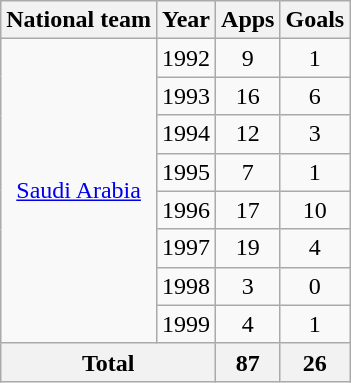<table class="wikitable" style="text-align:center">
<tr>
<th>National team</th>
<th>Year</th>
<th>Apps</th>
<th>Goals</th>
</tr>
<tr>
<td rowspan="8"><a href='#'>Saudi Arabia</a></td>
<td>1992</td>
<td>9</td>
<td>1</td>
</tr>
<tr>
<td>1993</td>
<td>16</td>
<td>6</td>
</tr>
<tr>
<td>1994</td>
<td>12</td>
<td>3</td>
</tr>
<tr>
<td>1995</td>
<td>7</td>
<td>1</td>
</tr>
<tr>
<td>1996</td>
<td>17</td>
<td>10</td>
</tr>
<tr>
<td>1997</td>
<td>19</td>
<td>4</td>
</tr>
<tr>
<td>1998</td>
<td>3</td>
<td>0</td>
</tr>
<tr>
<td>1999</td>
<td>4</td>
<td>1</td>
</tr>
<tr>
<th colspan="2">Total</th>
<th>87</th>
<th>26</th>
</tr>
</table>
